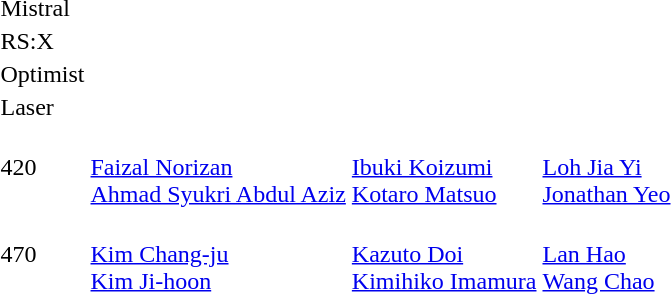<table>
<tr>
<td>Mistral<br></td>
<td></td>
<td></td>
<td></td>
</tr>
<tr>
<td>RS:X<br></td>
<td></td>
<td></td>
<td></td>
</tr>
<tr>
<td>Optimist<br></td>
<td></td>
<td></td>
<td></td>
</tr>
<tr>
<td>Laser<br></td>
<td></td>
<td></td>
<td></td>
</tr>
<tr>
<td>420<br></td>
<td><br><a href='#'>Faizal Norizan</a><br><a href='#'>Ahmad Syukri Abdul Aziz</a></td>
<td><br><a href='#'>Ibuki Koizumi</a><br><a href='#'>Kotaro Matsuo</a></td>
<td><br><a href='#'>Loh Jia Yi</a><br><a href='#'>Jonathan Yeo</a></td>
</tr>
<tr>
<td>470<br></td>
<td><br><a href='#'>Kim Chang-ju</a><br><a href='#'>Kim Ji-hoon</a></td>
<td><br><a href='#'>Kazuto Doi</a><br><a href='#'>Kimihiko Imamura</a></td>
<td><br><a href='#'>Lan Hao</a><br><a href='#'>Wang Chao</a></td>
</tr>
</table>
